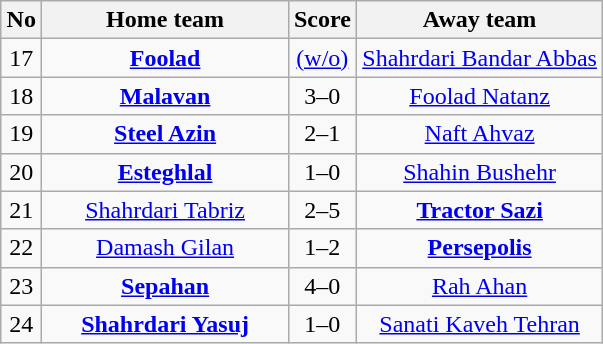<table class="wikitable sortable" style="text-align:center">
<tr>
<th width=20>No</th>
<th width=157>Home team</th>
<th width=26>Score</th>
<th width=157>Away team</th>
</tr>
<tr>
<td>17</td>
<td><strong><a href='#'>Foolad</a></strong></td>
<td><a href='#'>(w/o)</a></td>
<td><a href='#'>Shahrdari Bandar Abbas</a></td>
</tr>
<tr>
<td>18</td>
<td><strong><a href='#'>Malavan</a></strong></td>
<td>3–0</td>
<td><a href='#'>Foolad Natanz</a></td>
</tr>
<tr>
<td>19</td>
<td><strong><a href='#'>Steel Azin</a></strong></td>
<td>2–1</td>
<td><a href='#'>Naft Ahvaz</a></td>
</tr>
<tr>
<td>20</td>
<td><strong><a href='#'>Esteghlal</a></strong></td>
<td>1–0</td>
<td><a href='#'>Shahin Bushehr</a></td>
</tr>
<tr>
<td>21</td>
<td><a href='#'>Shahrdari Tabriz</a></td>
<td>2–5</td>
<td><strong><a href='#'>Tractor Sazi</a></strong></td>
</tr>
<tr>
<td>22</td>
<td><a href='#'>Damash Gilan</a></td>
<td>1–2</td>
<td><strong><a href='#'>Persepolis</a></strong></td>
</tr>
<tr>
<td>23</td>
<td><strong><a href='#'>Sepahan</a></strong></td>
<td>4–0</td>
<td><a href='#'>Rah Ahan</a></td>
</tr>
<tr>
<td>24</td>
<td><strong><a href='#'>Shahrdari Yasuj</a></strong></td>
<td>1–0</td>
<td><a href='#'>Sanati Kaveh Tehran</a></td>
</tr>
</table>
